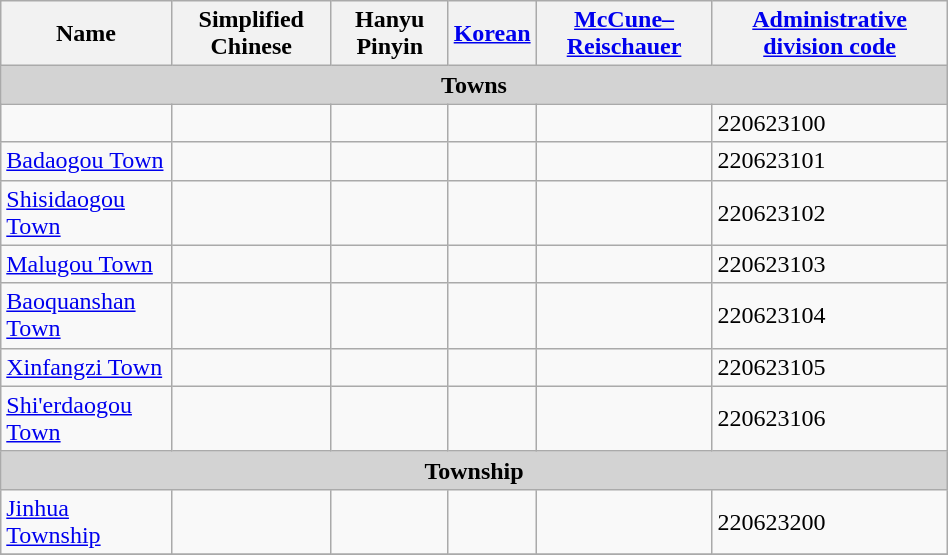<table class="wikitable" align="center" style="width:50%; border="1">
<tr>
<th>Name</th>
<th>Simplified Chinese</th>
<th>Hanyu Pinyin</th>
<th><a href='#'>Korean</a></th>
<th><a href='#'>McCune–Reischauer</a></th>
<th><a href='#'>Administrative division code</a></th>
</tr>
<tr>
<td colspan="7"  style="text-align:center; background:#d3d3d3;"><strong>Towns</strong></td>
</tr>
<tr --------->
<td></td>
<td></td>
<td></td>
<td></td>
<td></td>
<td>220623100</td>
</tr>
<tr>
<td><a href='#'>Badaogou Town</a></td>
<td></td>
<td></td>
<td></td>
<td></td>
<td>220623101</td>
</tr>
<tr>
<td><a href='#'>Shisidaogou Town</a></td>
<td></td>
<td></td>
<td></td>
<td></td>
<td>220623102</td>
</tr>
<tr>
<td><a href='#'>Malugou Town</a></td>
<td></td>
<td></td>
<td></td>
<td></td>
<td>220623103</td>
</tr>
<tr>
<td><a href='#'>Baoquanshan Town</a></td>
<td></td>
<td></td>
<td></td>
<td></td>
<td>220623104</td>
</tr>
<tr>
<td><a href='#'>Xinfangzi Town</a></td>
<td></td>
<td></td>
<td></td>
<td></td>
<td>220623105</td>
</tr>
<tr>
<td><a href='#'>Shi'erdaogou Town</a></td>
<td></td>
<td></td>
<td></td>
<td></td>
<td>220623106</td>
</tr>
<tr>
<td colspan="7"  style="text-align:center; background:#d3d3d3;"><strong>Township</strong></td>
</tr>
<tr --------->
<td><a href='#'>Jinhua Township</a></td>
<td></td>
<td></td>
<td></td>
<td></td>
<td>220623200</td>
</tr>
<tr>
</tr>
</table>
